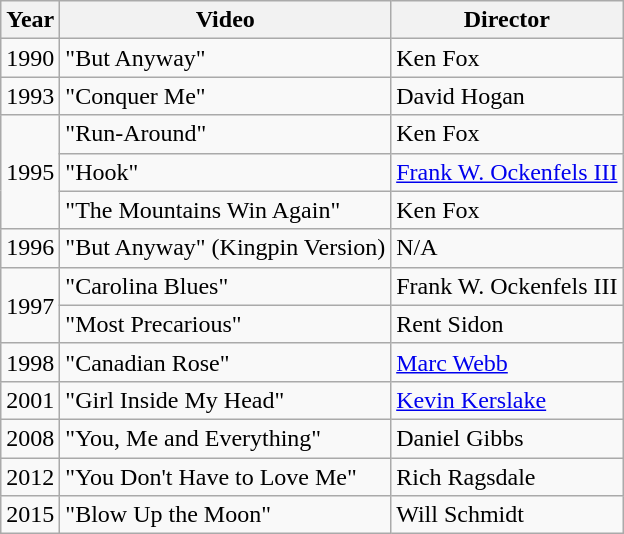<table class="wikitable">
<tr>
<th>Year</th>
<th>Video</th>
<th>Director</th>
</tr>
<tr>
<td>1990</td>
<td>"But Anyway"</td>
<td>Ken Fox</td>
</tr>
<tr>
<td>1993</td>
<td>"Conquer Me"</td>
<td>David Hogan</td>
</tr>
<tr>
<td rowspan="3">1995</td>
<td>"Run-Around"</td>
<td>Ken Fox</td>
</tr>
<tr>
<td>"Hook"</td>
<td><a href='#'>Frank W. Ockenfels III</a></td>
</tr>
<tr>
<td>"The Mountains Win Again"</td>
<td>Ken Fox</td>
</tr>
<tr>
<td>1996</td>
<td>"But Anyway" (Kingpin Version)</td>
<td>N/A</td>
</tr>
<tr>
<td rowspan="2">1997</td>
<td>"Carolina Blues"</td>
<td>Frank W. Ockenfels III</td>
</tr>
<tr>
<td>"Most Precarious"</td>
<td>Rent Sidon</td>
</tr>
<tr>
<td>1998</td>
<td>"Canadian Rose"</td>
<td><a href='#'>Marc Webb</a></td>
</tr>
<tr>
<td>2001</td>
<td>"Girl Inside My Head"</td>
<td><a href='#'>Kevin Kerslake</a></td>
</tr>
<tr>
<td>2008</td>
<td>"You, Me and Everything"</td>
<td>Daniel Gibbs</td>
</tr>
<tr>
<td>2012</td>
<td>"You Don't Have to Love Me"</td>
<td>Rich Ragsdale</td>
</tr>
<tr>
<td>2015</td>
<td>"Blow Up the Moon"</td>
<td>Will Schmidt</td>
</tr>
</table>
